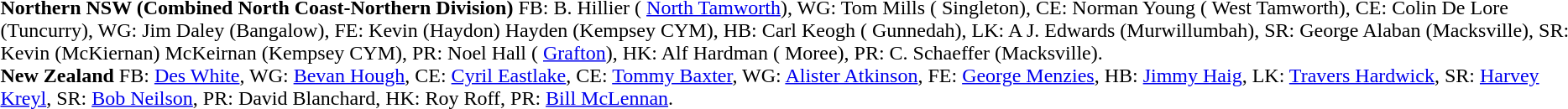<table width="100%" class="mw-collapsible mw-collapsed">
<tr>
<td valign="top" width="50%"><br><strong>Northern NSW (Combined North Coast-Northern Division)</strong> FB: B. Hillier ( <a href='#'>North Tamworth</a>), WG: Tom Mills ( Singleton), CE: Norman Young ( West Tamworth), CE: Colin De Lore (Tuncurry), WG: Jim Daley (Bangalow), FE: Kevin (Haydon) Hayden (Kempsey CYM), HB: Carl Keogh ( Gunnedah), LK: A J. Edwards (Murwillumbah), SR: George Alaban (Macksville), SR: Kevin (McKiernan) McKeirnan (Kempsey CYM), PR: Noel Hall ( <a href='#'>Grafton</a>), HK: Alf Hardman ( Moree), PR: C. Schaeffer (Macksville).<br> 
<strong>New Zealand</strong> FB: <a href='#'>Des White</a>, WG: <a href='#'>Bevan Hough</a>, CE: <a href='#'>Cyril Eastlake</a>, CE: <a href='#'>Tommy Baxter</a>, WG: <a href='#'>Alister Atkinson</a>, FE: <a href='#'>George Menzies</a>, HB: <a href='#'>Jimmy Haig</a>, LK: <a href='#'>Travers Hardwick</a>, SR: <a href='#'>Harvey Kreyl</a>, SR: <a href='#'>Bob Neilson</a>, PR: David Blanchard, HK: Roy Roff, PR: <a href='#'>Bill McLennan</a>.</td>
</tr>
</table>
